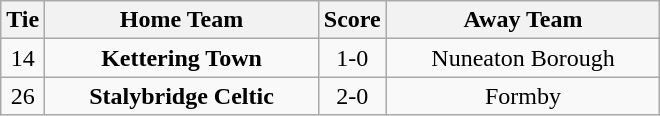<table class="wikitable" style="text-align:center;">
<tr>
<th width=20>Tie</th>
<th width=175>Home Team</th>
<th width=20>Score</th>
<th width=175>Away Team</th>
</tr>
<tr>
<td>14</td>
<td><strong>Kettering Town</strong></td>
<td>1-0</td>
<td>Nuneaton Borough</td>
</tr>
<tr>
<td>26</td>
<td><strong>Stalybridge Celtic</strong></td>
<td>2-0</td>
<td>Formby</td>
</tr>
</table>
